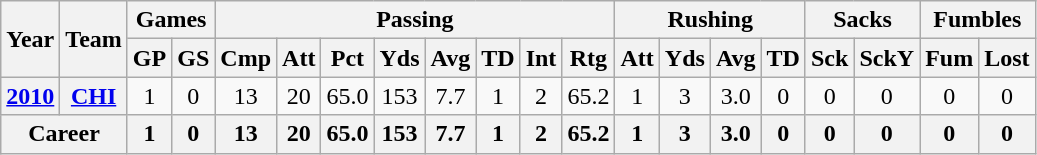<table class="wikitable" style="text-align:center;">
<tr>
<th rowspan="2">Year</th>
<th rowspan="2">Team</th>
<th colspan="2">Games</th>
<th colspan="8">Passing</th>
<th colspan="4">Rushing</th>
<th colspan="2">Sacks</th>
<th colspan="2">Fumbles</th>
</tr>
<tr>
<th>GP</th>
<th>GS</th>
<th>Cmp</th>
<th>Att</th>
<th>Pct</th>
<th>Yds</th>
<th>Avg</th>
<th>TD</th>
<th>Int</th>
<th>Rtg</th>
<th>Att</th>
<th>Yds</th>
<th>Avg</th>
<th>TD</th>
<th>Sck</th>
<th>SckY</th>
<th>Fum</th>
<th>Lost</th>
</tr>
<tr>
<th><a href='#'>2010</a></th>
<th><a href='#'>CHI</a></th>
<td>1</td>
<td>0</td>
<td>13</td>
<td>20</td>
<td>65.0</td>
<td>153</td>
<td>7.7</td>
<td>1</td>
<td>2</td>
<td>65.2</td>
<td>1</td>
<td>3</td>
<td>3.0</td>
<td>0</td>
<td>0</td>
<td>0</td>
<td>0</td>
<td>0</td>
</tr>
<tr>
<th colspan="2">Career</th>
<th>1</th>
<th>0</th>
<th>13</th>
<th>20</th>
<th>65.0</th>
<th>153</th>
<th>7.7</th>
<th>1</th>
<th>2</th>
<th>65.2</th>
<th>1</th>
<th>3</th>
<th>3.0</th>
<th>0</th>
<th>0</th>
<th>0</th>
<th>0</th>
<th>0</th>
</tr>
</table>
